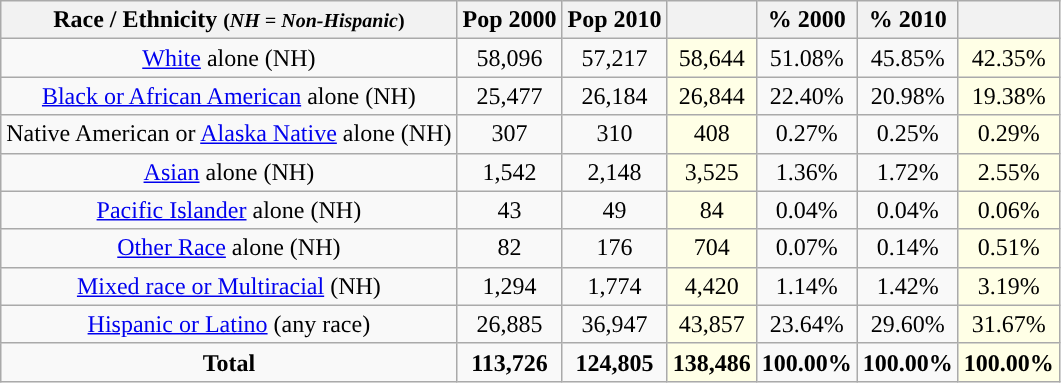<table class="wikitable" style="text-align:center;">
<tr>
<th>Race / Ethnicity <small>(<em>NH = Non-Hispanic</em>)</small></th>
<th>Pop 2000</th>
<th>Pop 2010</th>
<th></th>
<th>% 2000</th>
<th>% 2010</th>
<th></th>
</tr>
<tr>
<td><a href='#'>White</a> alone (NH)</td>
<td>58,096</td>
<td>57,217</td>
<td style='background: #ffffe6;'>58,644</td>
<td>51.08%</td>
<td>45.85%</td>
<td style='background: #ffffe6;'>42.35%</td>
</tr>
<tr>
<td><a href='#'>Black or African American</a> alone (NH)</td>
<td>25,477</td>
<td>26,184</td>
<td style='background: #ffffe6;'>26,844</td>
<td>22.40%</td>
<td>20.98%</td>
<td style='background: #ffffe6;'>19.38%</td>
</tr>
<tr>
<td>Native American or <a href='#'>Alaska Native</a> alone (NH)</td>
<td>307</td>
<td>310</td>
<td style='background: #ffffe6;'>408</td>
<td>0.27%</td>
<td>0.25%</td>
<td style='background: #ffffe6;'>0.29%</td>
</tr>
<tr>
<td><a href='#'>Asian</a> alone (NH)</td>
<td>1,542</td>
<td>2,148</td>
<td style='background: #ffffe6;'>3,525</td>
<td>1.36%</td>
<td>1.72%</td>
<td style='background: #ffffe6;'>2.55%</td>
</tr>
<tr>
<td><a href='#'>Pacific Islander</a> alone (NH)</td>
<td>43</td>
<td>49</td>
<td style='background: #ffffe6;'>84</td>
<td>0.04%</td>
<td>0.04%</td>
<td style='background: #ffffe6;'>0.06%</td>
</tr>
<tr>
<td><a href='#'>Other Race</a> alone (NH)</td>
<td>82</td>
<td>176</td>
<td style='background: #ffffe6;'>704</td>
<td>0.07%</td>
<td>0.14%</td>
<td style='background: #ffffe6;'>0.51%</td>
</tr>
<tr>
<td><a href='#'>Mixed race or Multiracial</a> (NH)</td>
<td>1,294</td>
<td>1,774</td>
<td style='background: #ffffe6;'>4,420</td>
<td>1.14%</td>
<td>1.42%</td>
<td style='background: #ffffe6;'>3.19%</td>
</tr>
<tr>
<td><a href='#'>Hispanic or Latino</a> (any race)</td>
<td>26,885</td>
<td>36,947</td>
<td style='background: #ffffe6;'>43,857</td>
<td>23.64%</td>
<td>29.60%</td>
<td style='background: #ffffe6;'>31.67%</td>
</tr>
<tr>
<td><strong>Total</strong></td>
<td><strong>113,726</strong></td>
<td><strong>124,805</strong></td>
<td style='background: #ffffe6;'><strong>138,486</strong></td>
<td><strong>100.00%</strong></td>
<td><strong>100.00%</strong></td>
<td style='background: #ffffe6;'><strong>100.00%</strong></td>
</tr>
</table>
